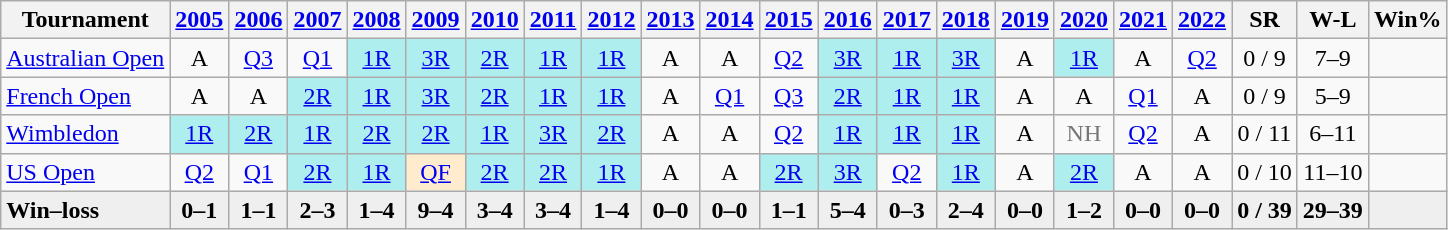<table class=wikitable style=text-align:center;>
<tr>
<th>Tournament</th>
<th><a href='#'>2005</a></th>
<th><a href='#'>2006</a></th>
<th><a href='#'>2007</a></th>
<th><a href='#'>2008</a></th>
<th><a href='#'>2009</a></th>
<th><a href='#'>2010</a></th>
<th><a href='#'>2011</a></th>
<th><a href='#'>2012</a></th>
<th><a href='#'>2013</a></th>
<th><a href='#'>2014</a></th>
<th><a href='#'>2015</a></th>
<th><a href='#'>2016</a></th>
<th><a href='#'>2017</a></th>
<th><a href='#'>2018</a></th>
<th><a href='#'>2019</a></th>
<th><a href='#'>2020</a></th>
<th><a href='#'>2021</a></th>
<th><a href='#'>2022</a></th>
<th>SR</th>
<th>W-L</th>
<th>Win%</th>
</tr>
<tr>
<td align=left><a href='#'>Australian Open</a></td>
<td>A</td>
<td><a href='#'>Q3</a></td>
<td><a href='#'>Q1</a></td>
<td bgcolor=afeeee><a href='#'>1R</a></td>
<td bgcolor=afeeee><a href='#'>3R</a></td>
<td bgcolor=afeeee><a href='#'>2R</a></td>
<td bgcolor=afeeee><a href='#'>1R</a></td>
<td bgcolor=afeeee><a href='#'>1R</a></td>
<td>A</td>
<td>A</td>
<td><a href='#'>Q2</a></td>
<td bgcolor=afeeee><a href='#'>3R</a></td>
<td bgcolor=afeeee><a href='#'>1R</a></td>
<td bgcolor=afeeee><a href='#'>3R</a></td>
<td>A</td>
<td bgcolor=afeeee><a href='#'>1R</a></td>
<td>A</td>
<td><a href='#'>Q2</a></td>
<td>0 / 9</td>
<td>7–9</td>
<td></td>
</tr>
<tr>
<td align=left><a href='#'>French Open</a></td>
<td>A</td>
<td>A</td>
<td bgcolor=afeeee><a href='#'>2R</a></td>
<td bgcolor=afeeee><a href='#'>1R</a></td>
<td bgcolor=afeeee><a href='#'>3R</a></td>
<td bgcolor=afeeee><a href='#'>2R</a></td>
<td bgcolor=afeeee><a href='#'>1R</a></td>
<td bgcolor=afeeee><a href='#'>1R</a></td>
<td>A</td>
<td><a href='#'>Q1</a></td>
<td><a href='#'>Q3</a></td>
<td bgcolor=afeeee><a href='#'>2R</a></td>
<td bgcolor=afeeee><a href='#'>1R</a></td>
<td bgcolor=afeeee><a href='#'>1R</a></td>
<td>A</td>
<td>A</td>
<td><a href='#'>Q1</a></td>
<td>A</td>
<td>0 / 9</td>
<td>5–9</td>
<td></td>
</tr>
<tr>
<td align=left><a href='#'>Wimbledon</a></td>
<td bgcolor=afeeee><a href='#'>1R</a></td>
<td bgcolor=afeeee><a href='#'>2R</a></td>
<td bgcolor=afeeee><a href='#'>1R</a></td>
<td bgcolor=afeeee><a href='#'>2R</a></td>
<td bgcolor=afeeee><a href='#'>2R</a></td>
<td bgcolor=afeeee><a href='#'>1R</a></td>
<td bgcolor=afeeee><a href='#'>3R</a></td>
<td bgcolor=afeeee><a href='#'>2R</a></td>
<td>A</td>
<td>A</td>
<td><a href='#'>Q2</a></td>
<td bgcolor=afeeee><a href='#'>1R</a></td>
<td bgcolor=afeeee><a href='#'>1R</a></td>
<td bgcolor=afeeee><a href='#'>1R</a></td>
<td>A</td>
<td style=color:#767676;>NH</td>
<td><a href='#'>Q2</a></td>
<td>A</td>
<td>0 / 11</td>
<td>6–11</td>
<td></td>
</tr>
<tr>
<td align=left><a href='#'>US Open</a></td>
<td><a href='#'>Q2</a></td>
<td><a href='#'>Q1</a></td>
<td bgcolor=afeeee><a href='#'>2R</a></td>
<td bgcolor=afeeee><a href='#'>1R</a></td>
<td bgcolor=ffebcd><a href='#'>QF</a></td>
<td bgcolor=afeeee><a href='#'>2R</a></td>
<td bgcolor=afeeee><a href='#'>2R</a></td>
<td bgcolor=afeeee><a href='#'>1R</a></td>
<td>A</td>
<td>A</td>
<td bgcolor=afeeee><a href='#'>2R</a></td>
<td bgcolor=afeeee><a href='#'>3R</a></td>
<td><a href='#'>Q2</a></td>
<td bgcolor=afeeee><a href='#'>1R</a></td>
<td>A</td>
<td bgcolor=afeeee><a href='#'>2R</a></td>
<td>A</td>
<td>A</td>
<td>0 / 10</td>
<td>11–10</td>
<td></td>
</tr>
<tr style="background:#efefef; font-weight:bold;">
<td style="text-align:left">Win–loss</td>
<td>0–1</td>
<td>1–1</td>
<td>2–3</td>
<td>1–4</td>
<td>9–4</td>
<td>3–4</td>
<td>3–4</td>
<td>1–4</td>
<td>0–0</td>
<td>0–0</td>
<td>1–1</td>
<td>5–4</td>
<td>0–3</td>
<td>2–4</td>
<td>0–0</td>
<td>1–2</td>
<td>0–0</td>
<td>0–0</td>
<td>0 / 39</td>
<td>29–39</td>
<td></td>
</tr>
</table>
